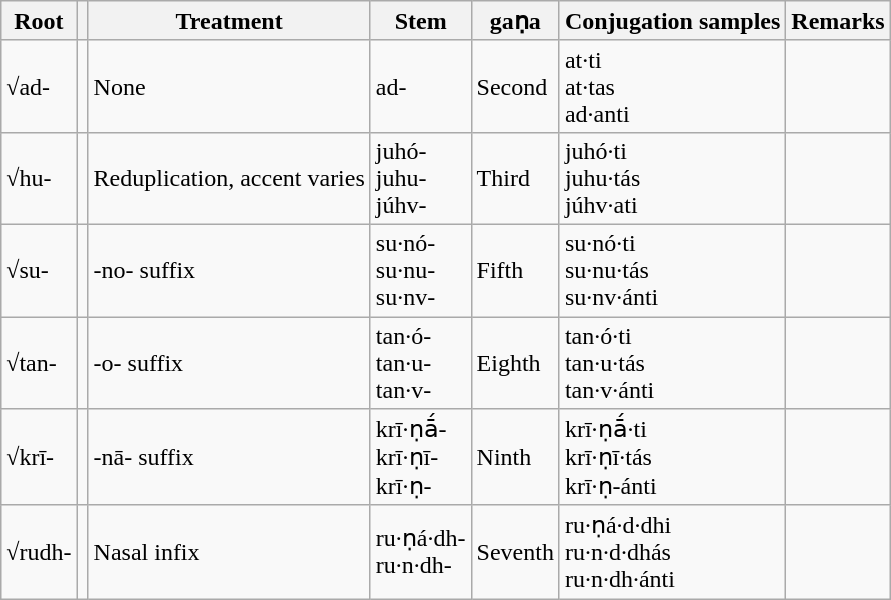<table class="wikitable">
<tr>
<th>Root</th>
<th></th>
<th>Treatment</th>
<th>Stem</th>
<th>gaṇa</th>
<th>Conjugation samples</th>
<th>Remarks</th>
</tr>
<tr>
<td>√ad-</td>
<td></td>
<td>None</td>
<td>ad-</td>
<td>Second</td>
<td>at·ti <br> at·tas <br> ad·anti</td>
<td></td>
</tr>
<tr>
<td>√hu-</td>
<td></td>
<td>Reduplication, accent varies</td>
<td>juhó- <br> juhu- <br> júhv-</td>
<td>Third</td>
<td>juhó·ti <br> juhu·tás <br> júhv·ati</td>
<td></td>
</tr>
<tr>
<td>√su-</td>
<td></td>
<td>-no- suffix</td>
<td>su·nó- <br> su·nu- <br> su·nv-</td>
<td>Fifth</td>
<td>su·nó·ti <br> su·nu·tás <br> su·nv·ánti</td>
<td></td>
</tr>
<tr>
<td>√tan-</td>
<td></td>
<td>-o- suffix</td>
<td>tan·ó- <br> tan·u- <br> tan·v-</td>
<td>Eighth</td>
<td>tan·ó·ti <br> tan·u·tás <br> tan·v·ánti</td>
<td></td>
</tr>
<tr>
<td>√krī-</td>
<td></td>
<td>-nā- suffix</td>
<td>krī·ṇā́- <br> krī·ṇī- <br> krī·ṇ-</td>
<td>Ninth</td>
<td>krī·ṇā́·ti <br> krī·ṇī·tás <br> krī·ṇ-ánti</td>
<td></td>
</tr>
<tr>
<td>√rudh-</td>
<td></td>
<td>Nasal infix</td>
<td>ru·ṇá·dh- <br> ru·n·dh-</td>
<td>Seventh</td>
<td>ru·ṇá·d·dhi <br> ru·n·d·dhás <br> ru·n·dh·ánti</td>
<td></td>
</tr>
</table>
